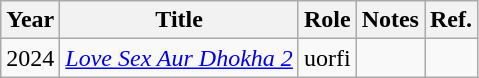<table class="wikitable">
<tr>
<th>Year</th>
<th>Title</th>
<th>Role</th>
<th>Notes</th>
<th>Ref.</th>
</tr>
<tr>
<td>2024</td>
<td><em><a href='#'>Love Sex Aur Dhokha 2</a></em></td>
<td>uorfi</td>
<td></td>
<td></td>
</tr>
</table>
